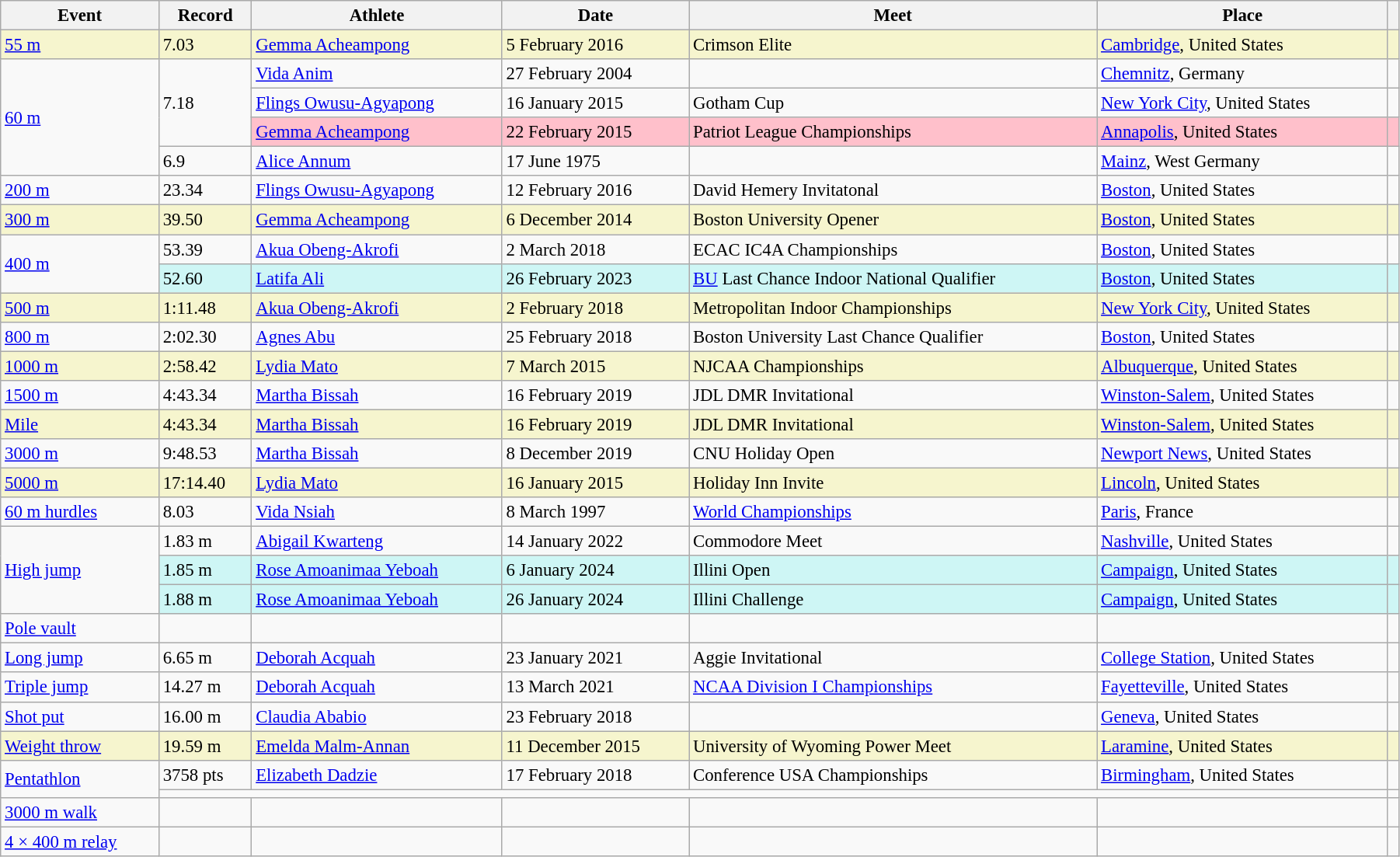<table class="wikitable" style="font-size:95%; width: 95%;">
<tr>
<th>Event</th>
<th>Record</th>
<th>Athlete</th>
<th>Date</th>
<th>Meet</th>
<th>Place</th>
<th></th>
</tr>
<tr style="background:#f6F5CE;">
<td><a href='#'>55 m</a></td>
<td>7.03</td>
<td><a href='#'>Gemma Acheampong</a></td>
<td>5 February 2016</td>
<td>Crimson Elite</td>
<td><a href='#'>Cambridge</a>, United States</td>
<td></td>
</tr>
<tr>
<td rowspan=4><a href='#'>60 m</a></td>
<td rowspan=3>7.18</td>
<td><a href='#'>Vida Anim</a></td>
<td>27 February 2004</td>
<td></td>
<td><a href='#'>Chemnitz</a>, Germany</td>
<td></td>
</tr>
<tr>
<td><a href='#'>Flings Owusu-Agyapong</a></td>
<td>16 January 2015</td>
<td>Gotham Cup</td>
<td><a href='#'>New York City</a>, United States</td>
<td></td>
</tr>
<tr style="background:pink">
<td><a href='#'>Gemma Acheampong</a></td>
<td>22 February 2015</td>
<td>Patriot League Championships</td>
<td><a href='#'>Annapolis</a>, United States</td>
<td></td>
</tr>
<tr>
<td>6.9 </td>
<td><a href='#'>Alice Annum</a></td>
<td>17 June 1975</td>
<td></td>
<td><a href='#'>Mainz</a>, West Germany</td>
<td></td>
</tr>
<tr>
<td><a href='#'>200 m</a></td>
<td>23.34</td>
<td><a href='#'>Flings Owusu-Agyapong</a></td>
<td>12 February 2016</td>
<td>David Hemery Invitatonal</td>
<td><a href='#'>Boston</a>, United States</td>
<td></td>
</tr>
<tr style="background:#f6F5CE;">
<td><a href='#'>300 m</a></td>
<td>39.50</td>
<td><a href='#'>Gemma Acheampong</a></td>
<td>6 December 2014</td>
<td>Boston University Opener</td>
<td><a href='#'>Boston</a>, United States</td>
<td></td>
</tr>
<tr>
<td rowspan=2><a href='#'>400 m</a></td>
<td>53.39</td>
<td><a href='#'>Akua Obeng-Akrofi</a></td>
<td>2 March 2018</td>
<td>ECAC IC4A Championships</td>
<td><a href='#'>Boston</a>, United States</td>
<td></td>
</tr>
<tr bgcolor=#CEF6F5>
<td>52.60</td>
<td><a href='#'>Latifa Ali</a></td>
<td>26 February 2023</td>
<td><a href='#'>BU</a> Last Chance Indoor National Qualifier</td>
<td><a href='#'>Boston</a>, United States</td>
<td></td>
</tr>
<tr style="background:#f6F5CE;">
<td><a href='#'>500 m</a></td>
<td>1:11.48</td>
<td><a href='#'>Akua Obeng-Akrofi</a></td>
<td>2 February 2018</td>
<td>Metropolitan Indoor Championships</td>
<td><a href='#'>New York City</a>, United States</td>
<td></td>
</tr>
<tr>
<td><a href='#'>800 m</a></td>
<td>2:02.30</td>
<td><a href='#'>Agnes Abu</a></td>
<td>25 February 2018</td>
<td>Boston University Last Chance Qualifier</td>
<td><a href='#'>Boston</a>, United States</td>
<td></td>
</tr>
<tr style="background:#f6F5CE;">
<td><a href='#'>1000 m</a></td>
<td>2:58.42 </td>
<td><a href='#'>Lydia Mato</a></td>
<td>7 March 2015</td>
<td>NJCAA Championships</td>
<td><a href='#'>Albuquerque</a>, United States</td>
<td></td>
</tr>
<tr>
<td><a href='#'>1500 m</a></td>
<td>4:43.34 </td>
<td><a href='#'>Martha Bissah</a></td>
<td>16 February 2019</td>
<td>JDL DMR Invitational</td>
<td><a href='#'>Winston-Salem</a>, United States</td>
<td></td>
</tr>
<tr style="background:#f6F5CE;">
<td><a href='#'>Mile</a></td>
<td>4:43.34</td>
<td><a href='#'>Martha Bissah</a></td>
<td>16 February 2019</td>
<td>JDL DMR Invitational</td>
<td><a href='#'>Winston-Salem</a>, United States</td>
<td></td>
</tr>
<tr>
<td><a href='#'>3000 m</a></td>
<td>9:48.53</td>
<td><a href='#'>Martha Bissah</a></td>
<td>8 December 2019</td>
<td>CNU Holiday Open</td>
<td><a href='#'>Newport News</a>, United States</td>
<td></td>
</tr>
<tr style="background:#f6F5CE;">
<td><a href='#'>5000 m</a></td>
<td>17:14.40</td>
<td><a href='#'>Lydia Mato</a></td>
<td>16 January 2015</td>
<td>Holiday Inn Invite</td>
<td><a href='#'>Lincoln</a>, United States</td>
<td></td>
</tr>
<tr>
<td><a href='#'>60 m hurdles</a></td>
<td>8.03</td>
<td><a href='#'>Vida Nsiah</a></td>
<td>8 March 1997</td>
<td><a href='#'>World Championships</a></td>
<td><a href='#'>Paris</a>, France</td>
<td></td>
</tr>
<tr>
<td rowspan=3><a href='#'>High jump</a></td>
<td>1.83 m</td>
<td><a href='#'>Abigail Kwarteng</a></td>
<td>14 January 2022</td>
<td>Commodore Meet</td>
<td><a href='#'>Nashville</a>, United States</td>
<td></td>
</tr>
<tr bgcolor=#CEF6F5>
<td>1.85 m</td>
<td><a href='#'>Rose Amoanimaa Yeboah</a></td>
<td>6 January 2024</td>
<td>Illini Open</td>
<td><a href='#'>Campaign</a>, United States</td>
<td></td>
</tr>
<tr bgcolor=#CEF6F5>
<td>1.88 m</td>
<td><a href='#'>Rose Amoanimaa Yeboah</a></td>
<td>26 January 2024</td>
<td>Illini Challenge</td>
<td><a href='#'>Campaign</a>, United States</td>
<td></td>
</tr>
<tr>
<td><a href='#'>Pole vault</a></td>
<td></td>
<td></td>
<td></td>
<td></td>
<td></td>
<td></td>
</tr>
<tr>
<td><a href='#'>Long jump</a></td>
<td>6.65 m</td>
<td><a href='#'>Deborah Acquah</a></td>
<td>23 January 2021</td>
<td>Aggie Invitational</td>
<td><a href='#'>College Station</a>, United States</td>
<td></td>
</tr>
<tr>
<td><a href='#'>Triple jump</a></td>
<td>14.27 m</td>
<td><a href='#'>Deborah Acquah</a></td>
<td>13 March 2021</td>
<td><a href='#'>NCAA Division I Championships</a></td>
<td><a href='#'>Fayetteville</a>, United States</td>
<td></td>
</tr>
<tr>
<td><a href='#'>Shot put</a></td>
<td>16.00 m</td>
<td><a href='#'>Claudia Ababio</a></td>
<td>23 February 2018</td>
<td></td>
<td><a href='#'>Geneva</a>, United States</td>
<td></td>
</tr>
<tr style="background:#f6F5CE;">
<td><a href='#'>Weight throw</a></td>
<td>19.59 m</td>
<td><a href='#'>Emelda Malm-Annan</a></td>
<td>11 December 2015</td>
<td>University of Wyoming Power Meet</td>
<td><a href='#'>Laramine</a>, United States</td>
<td></td>
</tr>
<tr>
<td rowspan=2><a href='#'>Pentathlon</a></td>
<td>3758 pts</td>
<td><a href='#'>Elizabeth Dadzie</a></td>
<td>17 February 2018</td>
<td>Conference USA Championships</td>
<td><a href='#'>Birmingham</a>, United States</td>
<td></td>
</tr>
<tr>
<td colspan=5></td>
<td></td>
</tr>
<tr>
<td><a href='#'>3000 m walk</a></td>
<td></td>
<td></td>
<td></td>
<td></td>
<td></td>
<td></td>
</tr>
<tr>
<td><a href='#'>4 × 400 m relay</a></td>
<td></td>
<td></td>
<td></td>
<td></td>
<td></td>
<td></td>
</tr>
</table>
